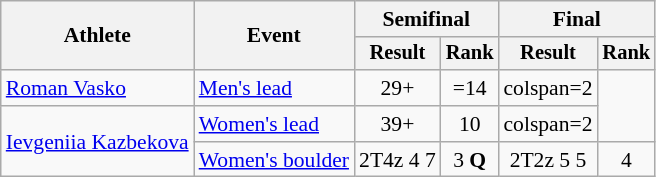<table class="wikitable" style="text-align:center; font-size:90%">
<tr>
<th rowspan="2">Athlete</th>
<th rowspan="2">Event</th>
<th colspan="2">Semifinal</th>
<th colspan="2">Final</th>
</tr>
<tr style="font-size: 95%">
<th>Result</th>
<th>Rank</th>
<th>Result</th>
<th>Rank</th>
</tr>
<tr>
<td align=left><a href='#'>Roman Vasko</a></td>
<td align=left><a href='#'>Men's lead</a></td>
<td>29+</td>
<td>=14</td>
<td>colspan=2 </td>
</tr>
<tr>
<td align=left rowspan=2><a href='#'>Ievgeniia Kazbekova</a></td>
<td align=left><a href='#'>Women's lead</a></td>
<td>39+</td>
<td>10</td>
<td>colspan=2 </td>
</tr>
<tr>
<td align=left><a href='#'>Women's boulder</a></td>
<td>2T4z 4 7</td>
<td>3 <strong>Q</strong></td>
<td>2T2z 5 5</td>
<td>4</td>
</tr>
</table>
